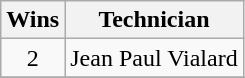<table class="wikitable" style="text-align:center;">
<tr>
<th scope="col" width="17">Wins</th>
<th scope="col" align="center">Technician</th>
</tr>
<tr>
<td rowspan="1" style="text-align:center;">2</td>
<td>Jean Paul Vialard</td>
</tr>
<tr>
</tr>
</table>
